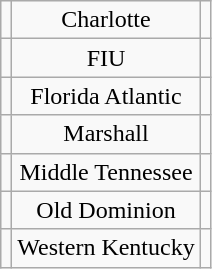<table class="wikitable" style="display: inline-table;">
<tr align="center">
<td></td>
<td>Charlotte</td>
<td></td>
</tr>
<tr align="center">
<td></td>
<td>FIU</td>
<td></td>
</tr>
<tr align="center">
<td></td>
<td>Florida Atlantic</td>
<td></td>
</tr>
<tr align="center">
<td></td>
<td>Marshall</td>
<td></td>
</tr>
<tr align="center">
<td></td>
<td>Middle Tennessee</td>
<td></td>
</tr>
<tr align="center">
<td></td>
<td>Old Dominion</td>
<td></td>
</tr>
<tr align="center">
<td></td>
<td>Western Kentucky</td>
<td></td>
</tr>
</table>
